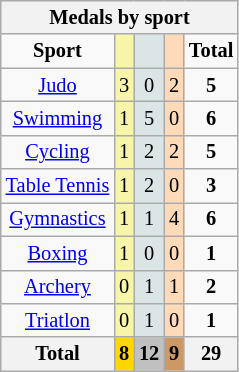<table class="wikitable" style="font-size:85%">
<tr style="background:#efefef;">
<th colspan=5><strong>Medals by sport</strong></th>
</tr>
<tr align=center>
<td><strong>Sport</strong></td>
<td bgcolor=#f7f6a8></td>
<td bgcolor=#dce5e5></td>
<td bgcolor=#ffdab9></td>
<td><strong>Total</strong></td>
</tr>
<tr align=center>
<td><a href='#'>Judo</a></td>
<td style="background:#F7F6A8;">3</td>
<td style="background:#DCE5E5;">0</td>
<td style="background:#FFDAB9;">2</td>
<td><strong>5</strong></td>
</tr>
<tr align=center>
<td><a href='#'>Swimming</a></td>
<td style="background:#F7F6A8;">1</td>
<td style="background:#DCE5E5;">5</td>
<td style="background:#FFDAB9;">0</td>
<td><strong>6</strong></td>
</tr>
<tr align=center>
<td><a href='#'>Cycling</a></td>
<td style="background:#F7F6A8;">1</td>
<td style="background:#DCE5E5;">2</td>
<td style="background:#FFDAB9;">2</td>
<td><strong>5</strong></td>
</tr>
<tr align=center>
<td><a href='#'>Table Tennis</a></td>
<td style="background:#F7F6A8;">1</td>
<td style="background:#DCE5E5;">2</td>
<td style="background:#FFDAB9;">0</td>
<td><strong>3</strong></td>
</tr>
<tr align=center>
<td><a href='#'>Gymnastics</a></td>
<td style="background:#F7F6A8;">1</td>
<td style="background:#DCE5E5;">1</td>
<td style="background:#FFDAB9;">4</td>
<td><strong>6</strong></td>
</tr>
<tr align=center>
<td><a href='#'>Boxing</a></td>
<td style="background:#F7F6A8;">1</td>
<td style="background:#DCE5E5;">0</td>
<td style="background:#FFDAB9;">0</td>
<td><strong>1</strong></td>
</tr>
<tr align=center>
<td><a href='#'>Archery</a></td>
<td style="background:#F7F6A8;">0</td>
<td style="background:#DCE5E5;">1</td>
<td style="background:#FFDAB9;">1</td>
<td><strong>2</strong></td>
</tr>
<tr align=center>
<td><a href='#'>Triatlon</a></td>
<td style="background:#F7F6A8;">0</td>
<td style="background:#DCE5E5;">1</td>
<td style="background:#FFDAB9;">0</td>
<td><strong>1</strong></td>
</tr>
<tr align=center>
<th><strong>Total</strong></th>
<th style="background:gold;"><strong>8</strong></th>
<th style="background:silver;"><strong>12</strong></th>
<th style="background:#c96;"><strong>9</strong></th>
<th><strong>29</strong></th>
</tr>
</table>
